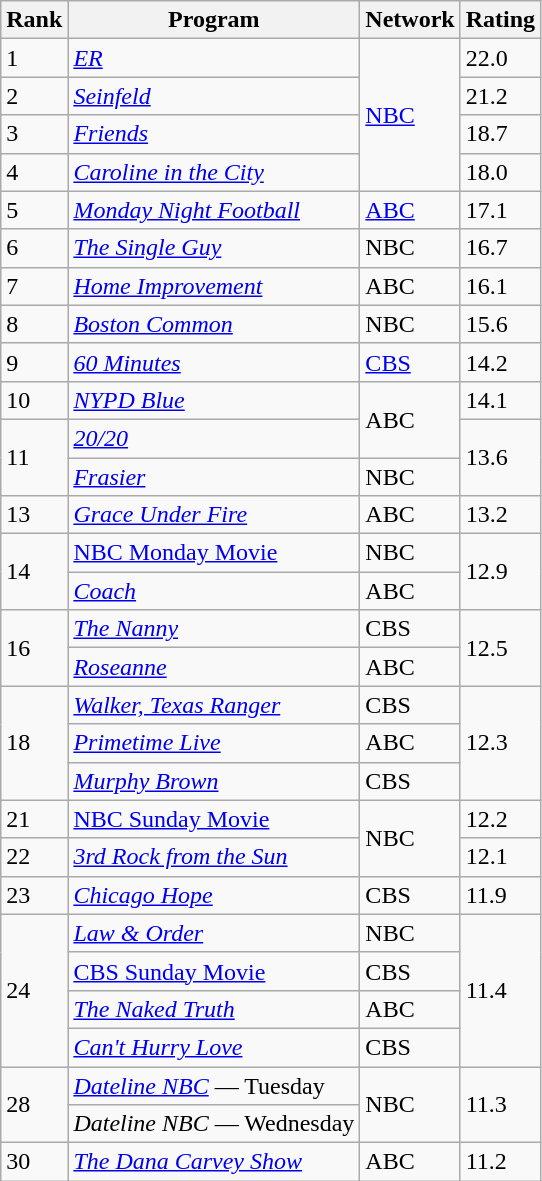<table class="wikitable">
<tr>
<th>Rank</th>
<th>Program</th>
<th>Network</th>
<th>Rating</th>
</tr>
<tr>
<td>1</td>
<td><em><a href='#'>ER</a></em></td>
<td rowspan="4"><a href='#'>NBC</a></td>
<td>22.0</td>
</tr>
<tr>
<td>2</td>
<td><em><a href='#'>Seinfeld</a></em></td>
<td>21.2</td>
</tr>
<tr>
<td>3</td>
<td><em><a href='#'>Friends</a></em></td>
<td>18.7</td>
</tr>
<tr>
<td>4</td>
<td><em><a href='#'>Caroline in the City</a></em></td>
<td>18.0</td>
</tr>
<tr>
<td>5</td>
<td><em><a href='#'>Monday Night Football</a></em></td>
<td><a href='#'>ABC</a></td>
<td>17.1</td>
</tr>
<tr>
<td>6</td>
<td><em><a href='#'>The Single Guy</a></em></td>
<td>NBC</td>
<td>16.7</td>
</tr>
<tr>
<td>7</td>
<td><em><a href='#'>Home Improvement</a></em></td>
<td>ABC</td>
<td>16.1</td>
</tr>
<tr>
<td>8</td>
<td><em><a href='#'>Boston Common</a></em></td>
<td>NBC</td>
<td>15.6</td>
</tr>
<tr>
<td>9</td>
<td><em><a href='#'>60 Minutes</a></em></td>
<td><a href='#'>CBS</a></td>
<td>14.2</td>
</tr>
<tr>
<td>10</td>
<td><em><a href='#'>NYPD Blue</a></em></td>
<td rowspan="2">ABC</td>
<td>14.1</td>
</tr>
<tr>
<td rowspan="2">11</td>
<td><em><a href='#'>20/20</a></em></td>
<td rowspan="2">13.6</td>
</tr>
<tr>
<td><em><a href='#'>Frasier</a></em></td>
<td>NBC</td>
</tr>
<tr>
<td>13</td>
<td><em><a href='#'>Grace Under Fire</a></em></td>
<td>ABC</td>
<td>13.2</td>
</tr>
<tr>
<td rowspan="2">14</td>
<td><a href='#'>NBC Monday Movie</a></td>
<td>NBC</td>
<td rowspan="2">12.9</td>
</tr>
<tr>
<td><em><a href='#'>Coach</a></em></td>
<td>ABC</td>
</tr>
<tr>
<td rowspan="2">16</td>
<td><em><a href='#'>The Nanny</a></em></td>
<td>CBS</td>
<td rowspan="2">12.5</td>
</tr>
<tr>
<td><em><a href='#'>Roseanne</a></em></td>
<td>ABC</td>
</tr>
<tr>
<td rowspan="3">18</td>
<td><em><a href='#'>Walker, Texas Ranger</a></em></td>
<td>CBS</td>
<td rowspan="3">12.3</td>
</tr>
<tr>
<td><em><a href='#'>Primetime Live</a></em></td>
<td>ABC</td>
</tr>
<tr>
<td><em><a href='#'>Murphy Brown</a></em></td>
<td>CBS</td>
</tr>
<tr>
<td>21</td>
<td><a href='#'>NBC Sunday Movie</a></td>
<td rowspan="2">NBC</td>
<td>12.2</td>
</tr>
<tr>
<td>22</td>
<td><em><a href='#'>3rd Rock from the Sun</a></em></td>
<td>12.1</td>
</tr>
<tr>
<td>23</td>
<td><em><a href='#'>Chicago Hope</a></em></td>
<td>CBS</td>
<td>11.9</td>
</tr>
<tr>
<td rowspan="4">24</td>
<td><em><a href='#'>Law & Order</a></em></td>
<td>NBC</td>
<td rowspan="4">11.4</td>
</tr>
<tr>
<td><a href='#'>CBS Sunday Movie</a></td>
<td>CBS</td>
</tr>
<tr>
<td><em><a href='#'>The Naked Truth</a></em></td>
<td>ABC</td>
</tr>
<tr>
<td><em><a href='#'>Can't Hurry Love</a></em></td>
<td>CBS</td>
</tr>
<tr>
<td rowspan="2">28</td>
<td><em><a href='#'>Dateline NBC</a></em> — Tuesday</td>
<td rowspan="2">NBC</td>
<td rowspan="2">11.3</td>
</tr>
<tr>
<td><em>Dateline NBC</em> — Wednesday</td>
</tr>
<tr>
<td>30</td>
<td><em><a href='#'>The Dana Carvey Show</a></em></td>
<td>ABC</td>
<td>11.2</td>
</tr>
</table>
